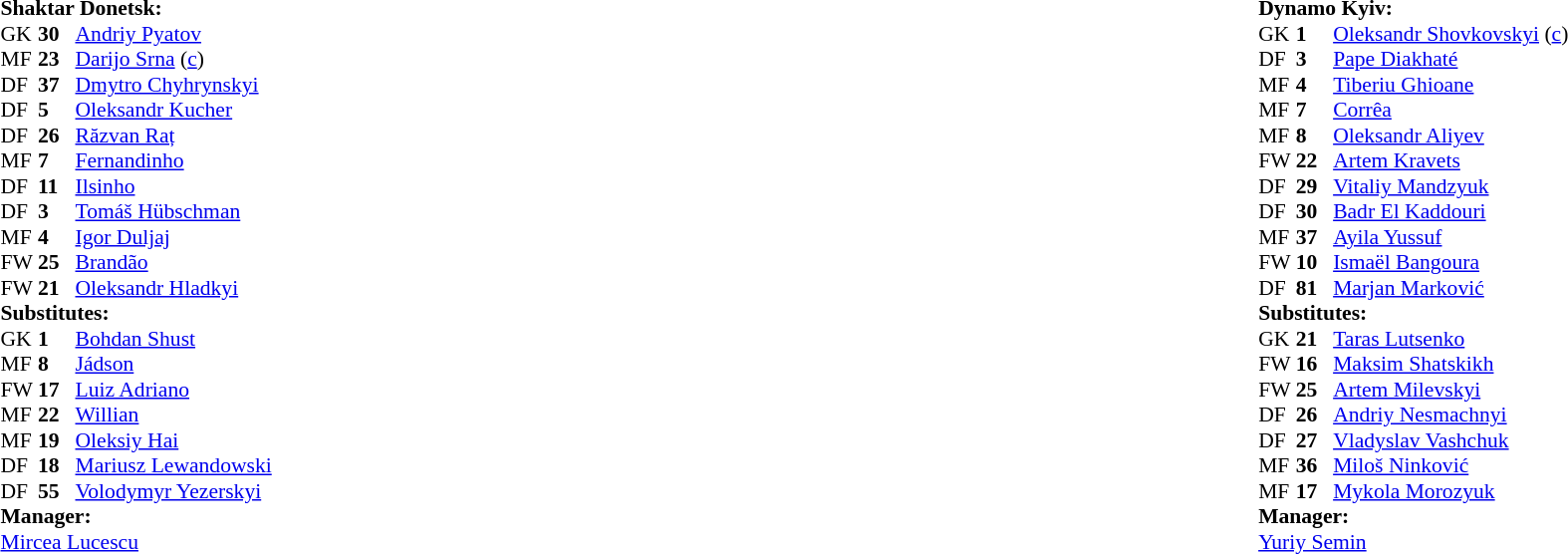<table style="width:100%;">
<tr>
<td style="vertical-align:top; width:50%;"><br><table style="font-size: 90%" cellspacing="0" cellpadding="0">
<tr>
<td colspan="4"><strong>Shaktar Donetsk:</strong></td>
</tr>
<tr>
<th width="25"></th>
<th width="25"></th>
</tr>
<tr>
<td>GK</td>
<td><strong>30</strong></td>
<td> <a href='#'>Andriy Pyatov</a></td>
</tr>
<tr>
<td>MF</td>
<td><strong>23</strong></td>
<td> <a href='#'>Darijo Srna</a> (<a href='#'>c</a>)</td>
</tr>
<tr>
<td>DF</td>
<td><strong>37</strong></td>
<td> <a href='#'>Dmytro Chyhrynskyi</a></td>
</tr>
<tr>
<td>DF</td>
<td><strong>5</strong></td>
<td> <a href='#'>Oleksandr Kucher</a></td>
<td></td>
<td></td>
</tr>
<tr>
<td>DF</td>
<td><strong>26</strong></td>
<td> <a href='#'>Răzvan Raț</a></td>
<td></td>
</tr>
<tr>
<td>MF</td>
<td><strong>7</strong></td>
<td> <a href='#'>Fernandinho</a></td>
</tr>
<tr>
<td>DF</td>
<td><strong>11</strong></td>
<td> <a href='#'>Ilsinho</a></td>
<td></td>
</tr>
<tr>
<td>DF</td>
<td><strong>3</strong></td>
<td> <a href='#'>Tomáš Hübschman</a></td>
</tr>
<tr>
<td>MF</td>
<td><strong>4</strong></td>
<td> <a href='#'>Igor Duljaj</a></td>
<td></td>
</tr>
<tr>
<td>FW</td>
<td><strong>25</strong></td>
<td> <a href='#'>Brandão</a></td>
<td></td>
</tr>
<tr>
<td>FW</td>
<td><strong>21</strong></td>
<td> <a href='#'>Oleksandr Hladkyi</a></td>
<td></td>
<td></td>
</tr>
<tr>
<td colspan=4><strong>Substitutes:</strong></td>
</tr>
<tr>
<td>GK</td>
<td><strong>1</strong></td>
<td> <a href='#'>Bohdan Shust</a></td>
</tr>
<tr>
<td>MF</td>
<td><strong>8</strong></td>
<td> <a href='#'>Jádson</a></td>
</tr>
<tr>
<td>FW</td>
<td><strong>17</strong></td>
<td> <a href='#'>Luiz Adriano</a></td>
</tr>
<tr>
<td>MF</td>
<td><strong>22</strong></td>
<td> <a href='#'>Willian</a></td>
<td></td>
</tr>
<tr>
<td>MF</td>
<td><strong>19</strong></td>
<td> <a href='#'>Oleksiy Hai</a></td>
<td></td>
<td></td>
</tr>
<tr>
<td>DF</td>
<td><strong>18</strong></td>
<td> <a href='#'>Mariusz Lewandowski</a></td>
</tr>
<tr>
<td>DF</td>
<td><strong>55</strong></td>
<td> <a href='#'>Volodymyr Yezerskyi</a></td>
<td></td>
<td></td>
</tr>
<tr>
<td colspan=4><strong>Manager:</strong></td>
</tr>
<tr>
<td colspan="4"> <a href='#'>Mircea Lucescu</a></td>
</tr>
</table>
</td>
<td valign="top"></td>
<td style="vertical-align:top; width:50%;"><br><table cellspacing="0" cellpadding="0" style="font-size:90%; margin:auto;">
<tr>
<td colspan="4"><strong>Dynamo Kyiv:</strong></td>
</tr>
<tr>
<th width="25"></th>
<th width="25"></th>
</tr>
<tr>
<td>GK</td>
<td><strong>1</strong></td>
<td> <a href='#'>Oleksandr Shovkovskyi</a> (<a href='#'>c</a>)</td>
</tr>
<tr>
<td>DF</td>
<td><strong>3</strong></td>
<td> <a href='#'>Pape Diakhaté</a></td>
<td></td>
</tr>
<tr>
<td>MF</td>
<td><strong>4</strong></td>
<td> <a href='#'>Tiberiu Ghioane</a></td>
</tr>
<tr>
<td>MF</td>
<td><strong>7</strong></td>
<td> <a href='#'>Corrêa</a></td>
</tr>
<tr>
<td>MF</td>
<td><strong>8</strong></td>
<td> <a href='#'>Oleksandr Aliyev</a></td>
<td></td>
<td></td>
</tr>
<tr>
<td>FW</td>
<td><strong>22</strong></td>
<td> <a href='#'>Artem Kravets</a></td>
</tr>
<tr>
<td>DF</td>
<td><strong>29</strong></td>
<td> <a href='#'>Vitaliy Mandzyuk</a></td>
<td></td>
</tr>
<tr>
<td>DF</td>
<td><strong>30</strong></td>
<td> <a href='#'>Badr El Kaddouri</a></td>
</tr>
<tr>
<td>MF</td>
<td><strong>37</strong></td>
<td> <a href='#'>Ayila Yussuf</a></td>
</tr>
<tr>
<td>FW</td>
<td><strong>10</strong></td>
<td> <a href='#'>Ismaël Bangoura</a></td>
<td></td>
</tr>
<tr>
<td>DF</td>
<td><strong>81</strong></td>
<td> <a href='#'>Marjan Marković</a></td>
<td></td>
</tr>
<tr>
<td colspan=4><strong>Substitutes:</strong></td>
</tr>
<tr>
<td>GK</td>
<td><strong>21</strong></td>
<td> <a href='#'>Taras Lutsenko</a></td>
</tr>
<tr>
<td>FW</td>
<td><strong>16</strong></td>
<td> <a href='#'>Maksim Shatskikh</a></td>
</tr>
<tr>
<td>FW</td>
<td><strong>25</strong></td>
<td> <a href='#'>Artem Milevskyi</a></td>
<td></td>
</tr>
<tr>
<td>DF</td>
<td><strong>26</strong></td>
<td> <a href='#'>Andriy Nesmachnyi</a></td>
</tr>
<tr>
<td>DF</td>
<td><strong>27</strong></td>
<td> <a href='#'>Vladyslav Vashchuk</a></td>
</tr>
<tr>
<td>MF</td>
<td><strong>36</strong></td>
<td> <a href='#'>Miloš Ninković</a></td>
<td></td>
</tr>
<tr>
<td>MF</td>
<td><strong>17</strong></td>
<td> <a href='#'>Mykola Morozyuk</a></td>
</tr>
<tr>
<td colspan=4><strong>Manager:</strong></td>
</tr>
<tr>
<td colspan="4"> <a href='#'>Yuriy Semin</a></td>
</tr>
</table>
</td>
</tr>
</table>
